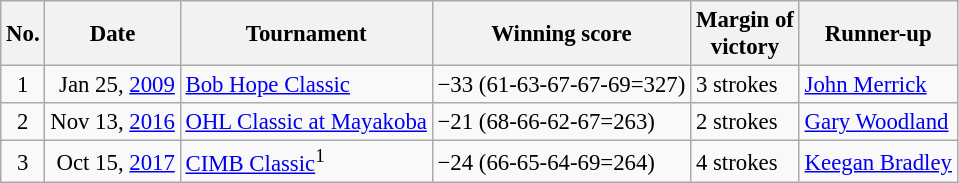<table class="wikitable" style="font-size:95%;">
<tr>
<th>No.</th>
<th>Date</th>
<th>Tournament</th>
<th>Winning score</th>
<th>Margin of<br>victory</th>
<th>Runner-up</th>
</tr>
<tr>
<td align=center>1</td>
<td align=right>Jan 25, <a href='#'>2009</a></td>
<td><a href='#'>Bob Hope Classic</a></td>
<td>−33 (61-63-67-67-69=327)</td>
<td>3 strokes</td>
<td> <a href='#'>John Merrick</a></td>
</tr>
<tr>
<td align=center>2</td>
<td align=right>Nov 13, <a href='#'>2016</a></td>
<td><a href='#'>OHL Classic at Mayakoba</a></td>
<td>−21 (68-66-62-67=263)</td>
<td>2 strokes</td>
<td> <a href='#'>Gary Woodland</a></td>
</tr>
<tr>
<td align=center>3</td>
<td align=right>Oct 15, <a href='#'>2017</a></td>
<td><a href='#'>CIMB Classic</a><sup>1</sup></td>
<td>−24 (66-65-64-69=264)</td>
<td>4 strokes</td>
<td> <a href='#'>Keegan Bradley</a></td>
</tr>
</table>
